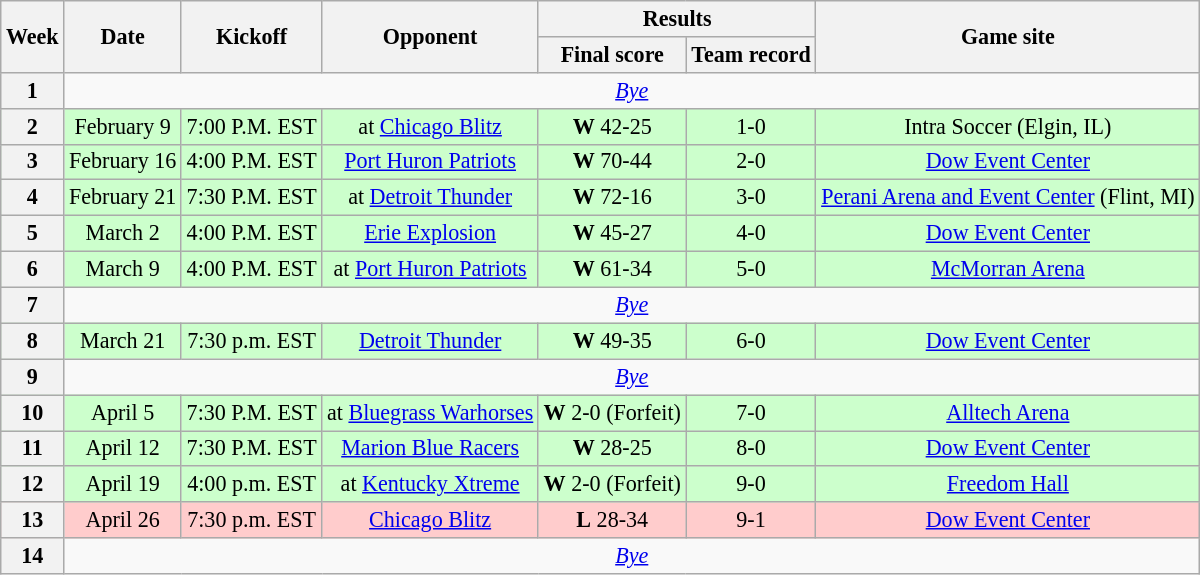<table class="wikitable" style="font-size: 92%;" "align=center">
<tr>
<th rowspan="2">Week</th>
<th rowspan="2">Date</th>
<th rowspan="2">Kickoff</th>
<th rowspan="2">Opponent</th>
<th colspan="2">Results</th>
<th rowspan="2">Game site</th>
</tr>
<tr>
<th>Final score</th>
<th>Team record</th>
</tr>
<tr style=>
<th>1</th>
<td colspan="8" style="text-align:center;"><em><a href='#'>Bye</a></em></td>
</tr>
<tr style="background:#cfc">
<th>2</th>
<td style="text-align:center;">February 9</td>
<td style="text-align:center;">7:00 P.M. EST</td>
<td style="text-align:center;">at <a href='#'>Chicago Blitz</a></td>
<td style="text-align:center;"><strong>W</strong> 42-25</td>
<td style="text-align:center;">1-0</td>
<td style="text-align:center;">Intra Soccer (Elgin, IL)</td>
</tr>
<tr style="background:#cfc">
<th>3</th>
<td style="text-align:center;">February 16</td>
<td style="text-align:center;">4:00 P.M. EST</td>
<td style="text-align:center;"><a href='#'>Port Huron Patriots</a></td>
<td style="text-align:center;"><strong>W</strong> 70-44</td>
<td style="text-align:center;">2-0</td>
<td style="text-align:center;"><a href='#'>Dow Event Center</a></td>
</tr>
<tr style="background:#cfc">
<th>4</th>
<td style="text-align:center;">February 21</td>
<td style="text-align:center;">7:30 P.M. EST</td>
<td style="text-align:center;">at <a href='#'>Detroit Thunder</a></td>
<td style="text-align:center;"><strong>W</strong> 72-16</td>
<td style="text-align:center;">3-0</td>
<td style="text-align:center;"><a href='#'>Perani Arena and Event Center</a> (Flint, MI)</td>
</tr>
<tr style="background:#cfc">
<th>5</th>
<td style="text-align:center;">March 2</td>
<td style="text-align:center;">4:00 P.M. EST</td>
<td style="text-align:center;"><a href='#'>Erie Explosion</a></td>
<td style="text-align:center;"><strong>W</strong> 45-27</td>
<td style="text-align:center;">4-0</td>
<td style="text-align:center;"><a href='#'>Dow Event Center</a></td>
</tr>
<tr style="background:#cfc">
<th>6</th>
<td style="text-align:center;">March 9</td>
<td style="text-align:center;">4:00 P.M. EST</td>
<td style="text-align:center;">at <a href='#'>Port Huron Patriots</a></td>
<td style="text-align:center;"><strong>W</strong> 61-34</td>
<td style="text-align:center;">5-0</td>
<td style="text-align:center;"><a href='#'>McMorran Arena</a></td>
</tr>
<tr style=>
<th>7</th>
<td colspan="8" style="text-align:center;"><em><a href='#'>Bye</a></em></td>
</tr>
<tr style="background:#cfc">
<th>8</th>
<td style="text-align:center;">March 21</td>
<td style="text-align:center;">7:30 p.m. EST</td>
<td style="text-align:center;"><a href='#'>Detroit Thunder</a></td>
<td style="text-align:center;"><strong>W</strong> 49-35</td>
<td style="text-align:center;">6-0</td>
<td style="text-align:center;"><a href='#'>Dow Event Center</a></td>
</tr>
<tr style=>
<th>9</th>
<td colspan="8" style="text-align:center;"><em><a href='#'>Bye</a></em></td>
</tr>
<tr style="background:#cfc">
<th>10</th>
<td style="text-align:center;">April 5</td>
<td style="text-align:center;">7:30 P.M. EST</td>
<td style="text-align:center;">at <a href='#'>Bluegrass Warhorses</a></td>
<td style="text-align:center;"><strong>W</strong> 2-0 (Forfeit)</td>
<td style="text-align:center;">7-0</td>
<td style="text-align:center;"><a href='#'>Alltech Arena</a></td>
</tr>
<tr style="background:#cfc">
<th>11</th>
<td style="text-align:center;">April 12</td>
<td style="text-align:center;">7:30 P.M. EST</td>
<td style="text-align:center;"><a href='#'>Marion Blue Racers</a></td>
<td style="text-align:center;"><strong>W</strong> 28-25</td>
<td style="text-align:center;">8-0</td>
<td style="text-align:center;"><a href='#'>Dow Event Center</a></td>
</tr>
<tr style="background:#cfc">
<th>12</th>
<td style="text-align:center;">April 19</td>
<td style="text-align:center;">4:00 p.m. EST</td>
<td style="text-align:center;">at <a href='#'>Kentucky Xtreme</a></td>
<td style="text-align:center;"><strong>W</strong> 2-0 (Forfeit)</td>
<td style="text-align:center;">9-0</td>
<td style="text-align:center;"><a href='#'>Freedom Hall</a></td>
</tr>
<tr style="background:#fcc">
<th>13</th>
<td style="text-align:center;">April 26</td>
<td style="text-align:center;">7:30 p.m. EST</td>
<td style="text-align:center;"><a href='#'>Chicago Blitz</a></td>
<td style="text-align:center;"><strong>L</strong> 28-34</td>
<td style="text-align:center;">9-1</td>
<td style="text-align:center;"><a href='#'>Dow Event Center</a></td>
</tr>
<tr style=>
<th>14</th>
<td colspan="8" style="text-align:center;"><em><a href='#'>Bye</a></em></td>
</tr>
</table>
